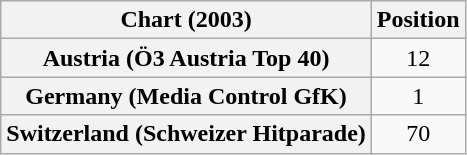<table class="wikitable sortable plainrowheaders" style="text-align:center">
<tr>
<th>Chart (2003)</th>
<th>Position</th>
</tr>
<tr>
<th scope="row">Austria (Ö3 Austria Top 40)</th>
<td>12</td>
</tr>
<tr>
<th scope="row">Germany (Media Control GfK)</th>
<td>1</td>
</tr>
<tr>
<th scope="row">Switzerland (Schweizer Hitparade)</th>
<td>70</td>
</tr>
</table>
